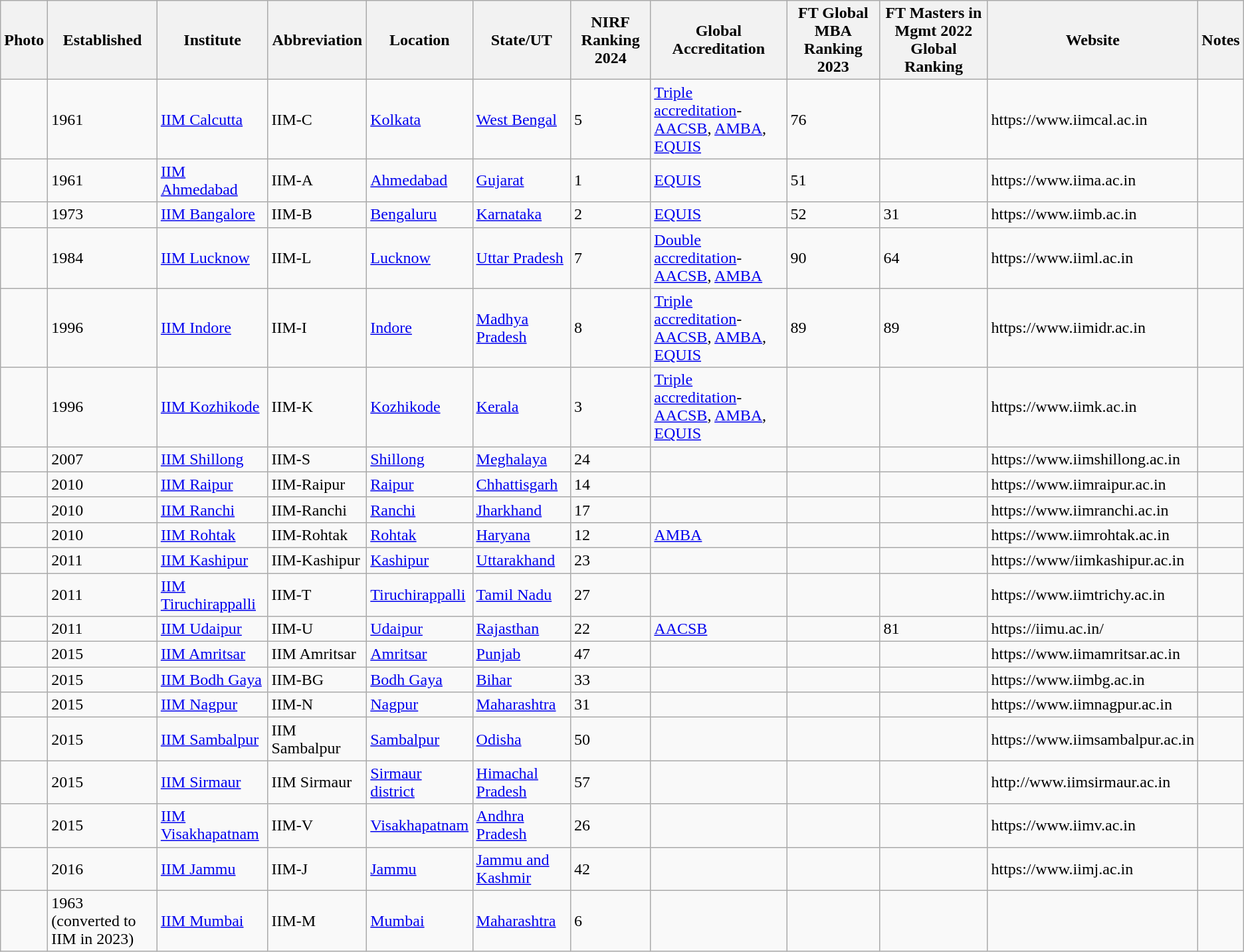<table class="wikitable sortable static-row-numbers static-row-header-hash">
<tr>
<th scope="col" class="unsortable">Photo</th>
<th scope="col">Established</th>
<th scope="col">Institute</th>
<th scope="col">Abbreviation</th>
<th scope="col">Location</th>
<th scope="col">State/UT</th>
<th>NIRF Ranking 2024</th>
<th>Global Accreditation</th>
<th>FT Global MBA Ranking 2023</th>
<th>FT Masters in Mgmt 2022 Global Ranking</th>
<th>Website</th>
<th scope="col" class="unsortable">Notes</th>
</tr>
<tr>
<td></td>
<td>1961</td>
<td><a href='#'>IIM Calcutta</a></td>
<td>IIM-C</td>
<td><a href='#'>Kolkata</a></td>
<td><a href='#'>West Bengal</a></td>
<td>5</td>
<td><a href='#'>Triple accreditation</a>-<a href='#'>AACSB</a>, <a href='#'>AMBA</a>, <a href='#'>EQUIS</a></td>
<td>76</td>
<td></td>
<td>https://www.iimcal.ac.in</td>
<td></td>
</tr>
<tr>
<td></td>
<td>1961</td>
<td><a href='#'>IIM Ahmedabad</a></td>
<td>IIM-A</td>
<td><a href='#'>Ahmedabad</a></td>
<td><a href='#'>Gujarat</a></td>
<td>1</td>
<td><a href='#'>EQUIS</a></td>
<td>51</td>
<td></td>
<td>https://www.iima.ac.in</td>
<td></td>
</tr>
<tr>
<td></td>
<td>1973</td>
<td><a href='#'>IIM Bangalore</a></td>
<td>IIM-B</td>
<td><a href='#'>Bengaluru</a></td>
<td><a href='#'>Karnataka</a></td>
<td>2</td>
<td><a href='#'>EQUIS</a></td>
<td>52</td>
<td>31</td>
<td>https://www.iimb.ac.in</td>
<td></td>
</tr>
<tr>
<td></td>
<td>1984</td>
<td><a href='#'>IIM Lucknow</a></td>
<td>IIM-L</td>
<td><a href='#'>Lucknow</a></td>
<td><a href='#'>Uttar Pradesh</a></td>
<td>7</td>
<td><a href='#'>Double accreditation</a>-<a href='#'>AACSB</a>, <a href='#'>AMBA</a></td>
<td>90</td>
<td 79>64</td>
<td>https://www.iiml.ac.in</td>
<td></td>
</tr>
<tr>
<td></td>
<td>1996</td>
<td><a href='#'>IIM Indore</a></td>
<td>IIM-I</td>
<td><a href='#'>Indore</a></td>
<td><a href='#'>Madhya Pradesh</a></td>
<td>8</td>
<td><a href='#'>Triple accreditation</a>-<a href='#'>AACSB</a>, <a href='#'>AMBA</a>, <a href='#'>EQUIS</a></td>
<td>89</td>
<td>89</td>
<td>https://www.iimidr.ac.in</td>
<td></td>
</tr>
<tr>
<td></td>
<td>1996</td>
<td><a href='#'>IIM Kozhikode</a></td>
<td>IIM-K</td>
<td><a href='#'>Kozhikode</a></td>
<td><a href='#'>Kerala</a></td>
<td>3</td>
<td><a href='#'>Triple accreditation</a>-<a href='#'>AACSB</a>, <a href='#'>AMBA</a>, <a href='#'>EQUIS</a></td>
<td></td>
<td></td>
<td>https://www.iimk.ac.in</td>
<td></td>
</tr>
<tr>
<td></td>
<td>2007</td>
<td><a href='#'>IIM Shillong</a></td>
<td>IIM-S</td>
<td><a href='#'>Shillong</a></td>
<td><a href='#'>Meghalaya</a></td>
<td>24</td>
<td></td>
<td></td>
<td></td>
<td>https://www.iimshillong.ac.in</td>
<td></td>
</tr>
<tr>
<td></td>
<td>2010</td>
<td><a href='#'>IIM Raipur</a></td>
<td>IIM-Raipur</td>
<td><a href='#'>Raipur</a></td>
<td><a href='#'>Chhattisgarh</a></td>
<td>14</td>
<td></td>
<td></td>
<td></td>
<td>https://www.iimraipur.ac.in</td>
<td></td>
</tr>
<tr>
<td></td>
<td>2010</td>
<td><a href='#'>IIM Ranchi</a></td>
<td>IIM-Ranchi</td>
<td><a href='#'>Ranchi</a></td>
<td><a href='#'>Jharkhand</a></td>
<td>17</td>
<td></td>
<td></td>
<td></td>
<td>https://www.iimranchi.ac.in</td>
<td></td>
</tr>
<tr>
<td></td>
<td>2010</td>
<td><a href='#'>IIM Rohtak</a></td>
<td>IIM-Rohtak</td>
<td><a href='#'>Rohtak</a></td>
<td><a href='#'>Haryana</a></td>
<td>12</td>
<td><a href='#'>AMBA</a></td>
<td></td>
<td></td>
<td>https://www.iimrohtak.ac.in</td>
<td></td>
</tr>
<tr>
<td></td>
<td>2011</td>
<td><a href='#'>IIM Kashipur</a></td>
<td>IIM-Kashipur</td>
<td><a href='#'>Kashipur</a></td>
<td><a href='#'>Uttarakhand</a></td>
<td>23</td>
<td></td>
<td></td>
<td></td>
<td>https://www/iimkashipur.ac.in</td>
<td></td>
</tr>
<tr>
<td></td>
<td>2011</td>
<td><a href='#'>IIM Tiruchirappalli</a></td>
<td>IIM-T</td>
<td><a href='#'>Tiruchirappalli</a></td>
<td><a href='#'>Tamil Nadu</a></td>
<td>27</td>
<td></td>
<td></td>
<td></td>
<td>https://www.iimtrichy.ac.in</td>
<td></td>
</tr>
<tr>
<td></td>
<td>2011</td>
<td><a href='#'>IIM Udaipur</a></td>
<td>IIM-U</td>
<td><a href='#'>Udaipur</a></td>
<td><a href='#'>Rajasthan</a></td>
<td>22</td>
<td><a href='#'>AACSB</a></td>
<td></td>
<td>81</td>
<td>https://iimu.ac.in/</td>
<td></td>
</tr>
<tr>
<td></td>
<td>2015</td>
<td><a href='#'>IIM Amritsar</a></td>
<td>IIM Amritsar</td>
<td><a href='#'>Amritsar</a></td>
<td><a href='#'>Punjab</a></td>
<td>47</td>
<td></td>
<td></td>
<td></td>
<td>https://www.iimamritsar.ac.in</td>
<td></td>
</tr>
<tr>
<td></td>
<td>2015</td>
<td><a href='#'>IIM Bodh Gaya</a></td>
<td>IIM-BG</td>
<td><a href='#'>Bodh Gaya</a></td>
<td><a href='#'>Bihar</a></td>
<td>33</td>
<td></td>
<td></td>
<td></td>
<td>https://www.iimbg.ac.in</td>
<td></td>
</tr>
<tr>
<td></td>
<td>2015</td>
<td><a href='#'>IIM Nagpur</a></td>
<td>IIM-N</td>
<td><a href='#'>Nagpur</a></td>
<td><a href='#'>Maharashtra</a></td>
<td>31</td>
<td></td>
<td></td>
<td></td>
<td>https://www.iimnagpur.ac.in</td>
<td></td>
</tr>
<tr>
<td></td>
<td>2015</td>
<td><a href='#'>IIM Sambalpur</a></td>
<td>IIM Sambalpur</td>
<td><a href='#'>Sambalpur</a></td>
<td><a href='#'>Odisha</a></td>
<td>50</td>
<td></td>
<td></td>
<td></td>
<td>https://www.iimsambalpur.ac.in</td>
<td></td>
</tr>
<tr>
<td></td>
<td>2015</td>
<td><a href='#'>IIM Sirmaur</a></td>
<td>IIM Sirmaur</td>
<td><a href='#'>Sirmaur district</a></td>
<td><a href='#'>Himachal Pradesh</a></td>
<td>57</td>
<td></td>
<td></td>
<td></td>
<td>http://www.iimsirmaur.ac.in </td>
<td></td>
</tr>
<tr>
<td></td>
<td>2015</td>
<td><a href='#'>IIM Visakhapatnam</a></td>
<td>IIM-V</td>
<td><a href='#'>Visakhapatnam</a></td>
<td><a href='#'>Andhra Pradesh</a></td>
<td>26</td>
<td></td>
<td></td>
<td></td>
<td>https://www.iimv.ac.in</td>
<td></td>
</tr>
<tr>
<td></td>
<td>2016</td>
<td><a href='#'>IIM Jammu</a></td>
<td>IIM-J</td>
<td><a href='#'>Jammu</a></td>
<td><a href='#'>Jammu and Kashmir</a></td>
<td>42</td>
<td></td>
<td></td>
<td></td>
<td>https://www.iimj.ac.in</td>
<td></td>
</tr>
<tr>
<td></td>
<td>1963 (converted to IIM in 2023)</td>
<td><a href='#'>IIM Mumbai</a></td>
<td>IIM-M</td>
<td><a href='#'>Mumbai</a></td>
<td><a href='#'>Maharashtra</a></td>
<td>6</td>
<td></td>
<td></td>
<td></td>
<td></td>
<td></td>
</tr>
</table>
